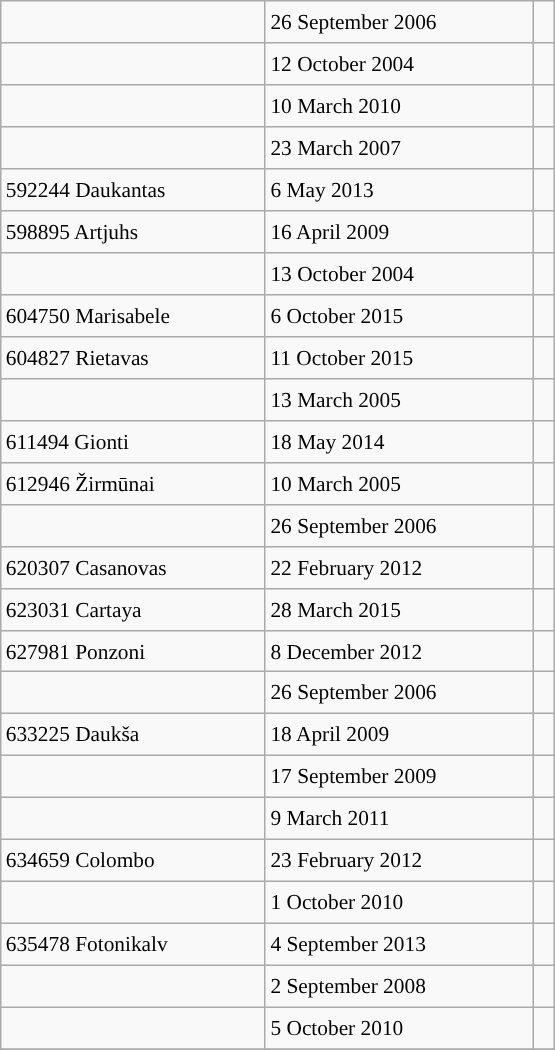<table class="wikitable" style="font-size: 89%; float: left; width: 26em; margin-right: 1em; height: 700px;">
<tr>
<td></td>
<td>26 September 2006</td>
<td> </td>
</tr>
<tr>
<td></td>
<td>12 October 2004</td>
<td> </td>
</tr>
<tr>
<td></td>
<td>10 March 2010</td>
<td> </td>
</tr>
<tr>
<td></td>
<td>23 March 2007</td>
<td> </td>
</tr>
<tr>
<td>592244 Daukantas</td>
<td>6 May 2013</td>
<td> </td>
</tr>
<tr>
<td>598895 Artjuhs</td>
<td>16 April 2009</td>
<td> </td>
</tr>
<tr>
<td></td>
<td>13 October 2004</td>
<td> </td>
</tr>
<tr>
<td>604750 Marisabele</td>
<td>6 October 2015</td>
<td> </td>
</tr>
<tr>
<td>604827 Rietavas</td>
<td>11 October 2015</td>
<td> </td>
</tr>
<tr>
<td></td>
<td>13 March 2005</td>
<td> </td>
</tr>
<tr>
<td>611494 Gionti</td>
<td>18 May 2014</td>
<td> </td>
</tr>
<tr>
<td>612946 Žirmūnai</td>
<td>10 March 2005</td>
<td></td>
</tr>
<tr>
<td></td>
<td>26 September 2006</td>
<td> </td>
</tr>
<tr>
<td>620307 Casanovas</td>
<td>22 February 2012</td>
<td> </td>
</tr>
<tr>
<td>623031 Cartaya</td>
<td>28 March 2015</td>
<td> </td>
</tr>
<tr>
<td>627981 Ponzoni</td>
<td>8 December 2012</td>
<td> </td>
</tr>
<tr>
<td></td>
<td>26 September 2006</td>
<td> </td>
</tr>
<tr>
<td>633225 Daukša</td>
<td>18 April 2009</td>
<td> </td>
</tr>
<tr>
<td></td>
<td>17 September 2009</td>
<td> </td>
</tr>
<tr>
<td></td>
<td>9 March 2011</td>
<td></td>
</tr>
<tr>
<td>634659 Colombo</td>
<td>23 February 2012</td>
<td> </td>
</tr>
<tr>
<td></td>
<td>1 October 2010</td>
<td></td>
</tr>
<tr>
<td>635478 Fotonikalv</td>
<td>4 September 2013</td>
<td> </td>
</tr>
<tr>
<td></td>
<td>2 September 2008</td>
<td></td>
</tr>
<tr>
<td></td>
<td>5 October 2010</td>
<td></td>
</tr>
<tr>
</tr>
</table>
